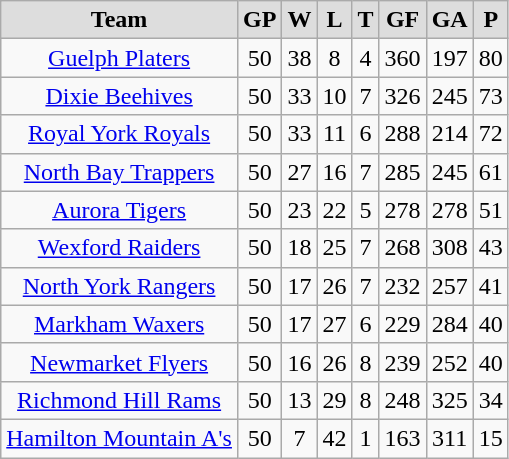<table class="wikitable">
<tr align="center"  bgcolor="#dddddd">
<td><strong>Team</strong></td>
<td><strong>GP</strong></td>
<td><strong>W</strong></td>
<td><strong>L</strong></td>
<td><strong>T</strong></td>
<td><strong>GF</strong></td>
<td><strong>GA</strong></td>
<td><strong>P</strong></td>
</tr>
<tr align="center">
<td><a href='#'>Guelph Platers</a></td>
<td>50</td>
<td>38</td>
<td>8</td>
<td>4</td>
<td>360</td>
<td>197</td>
<td>80</td>
</tr>
<tr align="center">
<td><a href='#'>Dixie Beehives</a></td>
<td>50</td>
<td>33</td>
<td>10</td>
<td>7</td>
<td>326</td>
<td>245</td>
<td>73</td>
</tr>
<tr align="center">
<td><a href='#'>Royal York Royals</a></td>
<td>50</td>
<td>33</td>
<td>11</td>
<td>6</td>
<td>288</td>
<td>214</td>
<td>72</td>
</tr>
<tr align="center">
<td><a href='#'>North Bay Trappers</a></td>
<td>50</td>
<td>27</td>
<td>16</td>
<td>7</td>
<td>285</td>
<td>245</td>
<td>61</td>
</tr>
<tr align="center">
<td><a href='#'>Aurora Tigers</a></td>
<td>50</td>
<td>23</td>
<td>22</td>
<td>5</td>
<td>278</td>
<td>278</td>
<td>51</td>
</tr>
<tr align="center">
<td><a href='#'>Wexford Raiders</a></td>
<td>50</td>
<td>18</td>
<td>25</td>
<td>7</td>
<td>268</td>
<td>308</td>
<td>43</td>
</tr>
<tr align="center">
<td><a href='#'>North York Rangers</a></td>
<td>50</td>
<td>17</td>
<td>26</td>
<td>7</td>
<td>232</td>
<td>257</td>
<td>41</td>
</tr>
<tr align="center">
<td><a href='#'>Markham Waxers</a></td>
<td>50</td>
<td>17</td>
<td>27</td>
<td>6</td>
<td>229</td>
<td>284</td>
<td>40</td>
</tr>
<tr align="center">
<td><a href='#'>Newmarket Flyers</a></td>
<td>50</td>
<td>16</td>
<td>26</td>
<td>8</td>
<td>239</td>
<td>252</td>
<td>40</td>
</tr>
<tr align="center">
<td><a href='#'>Richmond Hill Rams</a></td>
<td>50</td>
<td>13</td>
<td>29</td>
<td>8</td>
<td>248</td>
<td>325</td>
<td>34</td>
</tr>
<tr align="center">
<td><a href='#'>Hamilton Mountain A's</a></td>
<td>50</td>
<td>7</td>
<td>42</td>
<td>1</td>
<td>163</td>
<td>311</td>
<td>15</td>
</tr>
</table>
